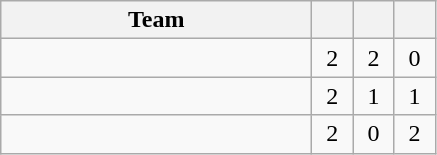<table class=wikitable style="text-align:center">
<tr>
<th width=200>Team</th>
<th width=20></th>
<th width=20></th>
<th width=20></th>
</tr>
<tr>
<td style="text-align:left"></td>
<td>2</td>
<td>2</td>
<td>0</td>
</tr>
<tr>
<td style="text-align:left"></td>
<td>2</td>
<td>1</td>
<td>1</td>
</tr>
<tr>
<td style="text-align:left"></td>
<td>2</td>
<td>0</td>
<td>2</td>
</tr>
</table>
